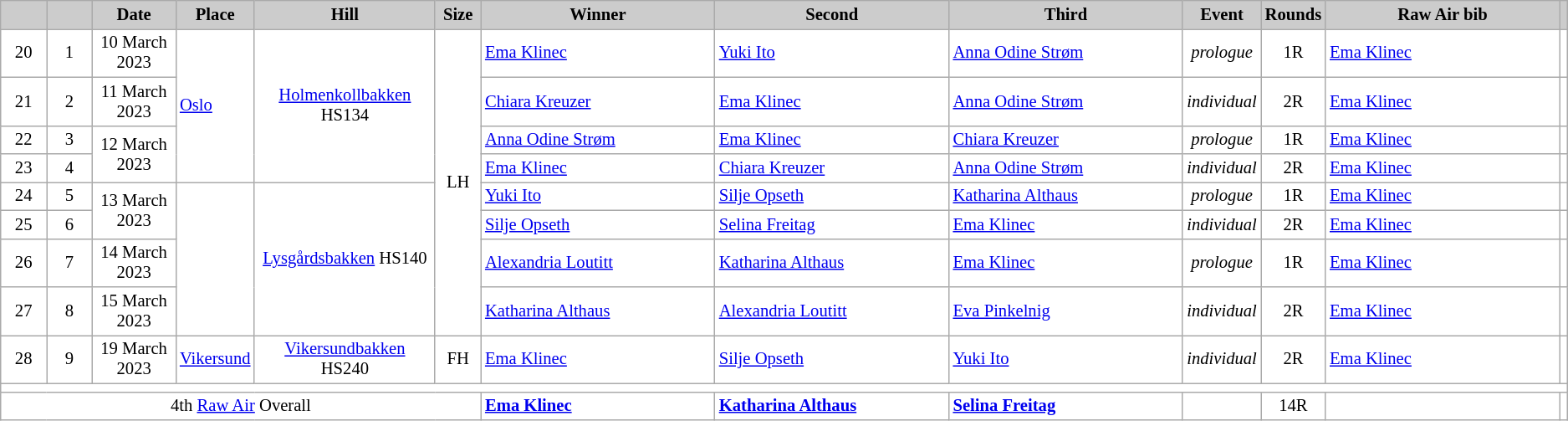<table class="wikitable plainrowheaders" style="background:#fff; font-size:86%; line-height:16px; border:gray solid 1px; border-collapse:collapse; text-align:center;">
<tr style="background:#ccc">
<th scope="col" style="background:#ccc; width:30px;"></th>
<th scope="col" style="background:#ccc; width:30px;"></th>
<th scope="col" style="background:#ccc; width:60px;">Date</th>
<th scope="col" style="background:#ccc;">Place</th>
<th scope="col" style="background:#ccc;">Hill</th>
<th scope="col" style="background:#ccc; width:30px;">Size</th>
<th scope="col" style="background:#ccc; width:180px;">Winner</th>
<th scope="col" style="background:#ccc; width:180px;">Second</th>
<th scope="col" style="background:#ccc; width:180px;">Third</th>
<th scope="col" style="background:#ccc;">Event</th>
<th scope="col" style="background:#ccc;">Rounds</th>
<th scope="col" style="background:#ccc; width:180px;">Raw Air bib</th>
<th scope="col" style="background:#ccc;"></th>
</tr>
<tr>
<td>20</td>
<td>1</td>
<td>10 March 2023</td>
<td rowspan=4 align=left> <a href='#'>Oslo</a></td>
<td rowspan=4><a href='#'>Holmenkollbakken</a> HS134</td>
<td rowspan=8>LH</td>
<td align=left> <a href='#'>Ema Klinec</a></td>
<td align=left> <a href='#'>Yuki Ito</a></td>
<td align=left> <a href='#'>Anna Odine Strøm</a></td>
<td><em>prologue</em></td>
<td>1R</td>
<td align=left> <a href='#'>Ema Klinec</a></td>
<td></td>
</tr>
<tr>
<td>21</td>
<td>2</td>
<td>11 March 2023</td>
<td align=left> <a href='#'>Chiara Kreuzer</a></td>
<td align=left> <a href='#'>Ema Klinec</a></td>
<td align=left> <a href='#'>Anna Odine Strøm</a></td>
<td><em>individual</em></td>
<td>2R</td>
<td align=left> <a href='#'>Ema Klinec</a></td>
<td></td>
</tr>
<tr>
<td>22</td>
<td>3</td>
<td rowspan=2>12 March 2023</td>
<td align=left> <a href='#'>Anna Odine Strøm</a></td>
<td align=left> <a href='#'>Ema Klinec</a></td>
<td align=left> <a href='#'>Chiara Kreuzer</a></td>
<td><em>prologue</em></td>
<td>1R</td>
<td align=left> <a href='#'>Ema Klinec</a></td>
<td></td>
</tr>
<tr>
<td>23</td>
<td>4</td>
<td align=left> <a href='#'>Ema Klinec</a></td>
<td align=left> <a href='#'>Chiara Kreuzer</a></td>
<td align=left> <a href='#'>Anna Odine Strøm</a></td>
<td><em>individual</em></td>
<td>2R</td>
<td align=left> <a href='#'>Ema Klinec</a></td>
<td></td>
</tr>
<tr>
<td>24</td>
<td>5</td>
<td rowspan=2>13 March 2023</td>
<td rowspan=4 align=left></td>
<td rowspan=4><a href='#'>Lysgårdsbakken</a> HS140</td>
<td align=left> <a href='#'>Yuki Ito</a></td>
<td align=left> <a href='#'>Silje Opseth</a></td>
<td align=left> <a href='#'>Katharina Althaus</a></td>
<td><em>prologue</em></td>
<td>1R</td>
<td align=left> <a href='#'>Ema Klinec</a></td>
<td></td>
</tr>
<tr>
<td>25</td>
<td>6</td>
<td align=left> <a href='#'>Silje Opseth</a></td>
<td align=left> <a href='#'>Selina Freitag</a></td>
<td align=left> <a href='#'>Ema Klinec</a></td>
<td><em>individual</em></td>
<td>2R</td>
<td align=left> <a href='#'>Ema Klinec</a></td>
<td></td>
</tr>
<tr>
<td>26</td>
<td>7</td>
<td>14 March 2023</td>
<td align=left> <a href='#'>Alexandria Loutitt</a></td>
<td align=left> <a href='#'>Katharina Althaus</a></td>
<td align=left> <a href='#'>Ema Klinec</a></td>
<td><em>prologue</em></td>
<td>1R</td>
<td align=left> <a href='#'>Ema Klinec</a></td>
<td></td>
</tr>
<tr>
<td>27</td>
<td>8</td>
<td>15 March 2023</td>
<td align=left> <a href='#'>Katharina Althaus</a></td>
<td align=left> <a href='#'>Alexandria Loutitt</a></td>
<td align=left> <a href='#'>Eva Pinkelnig</a></td>
<td><em>individual</em></td>
<td>2R</td>
<td align=left> <a href='#'>Ema Klinec</a></td>
<td></td>
</tr>
<tr>
<td>28</td>
<td>9</td>
<td>19 March 2023</td>
<td> <a href='#'>Vikersund</a></td>
<td><a href='#'>Vikersundbakken</a> HS240</td>
<td>FH</td>
<td align=left> <a href='#'>Ema Klinec</a></td>
<td align=left> <a href='#'>Silje Opseth</a></td>
<td align=left> <a href='#'>Yuki Ito</a></td>
<td><em>individual</em></td>
<td>2R</td>
<td align=left> <a href='#'>Ema Klinec</a></td>
<td></td>
</tr>
<tr>
<td colspan="13"></td>
</tr>
<tr>
<td colspan=6>4th <a href='#'>Raw Air</a> Overall</td>
<td align=left> <strong><a href='#'>Ema Klinec</a></strong></td>
<td align=left> <strong><a href='#'>Katharina Althaus</a></strong></td>
<td align=left> <strong><a href='#'>Selina Freitag</a></strong></td>
<td></td>
<td>14R</td>
<td></td>
<td></td>
</tr>
</table>
